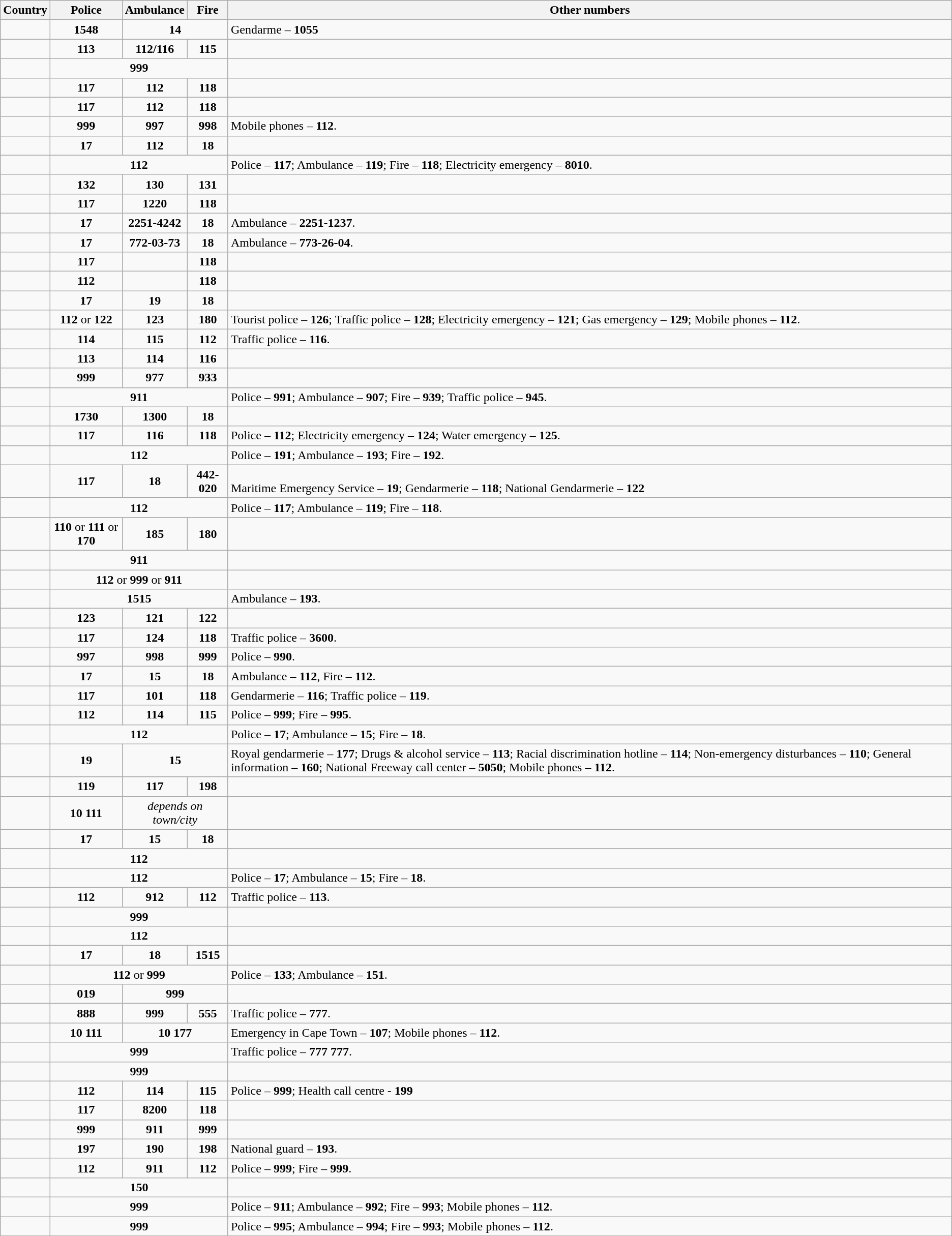<table class="wikitable sortable">
<tr>
<th>Country</th>
<th>Police</th>
<th>Ambulance</th>
<th>Fire</th>
<th class=unsortable>Other numbers</th>
</tr>
<tr>
<td></td>
<td align=center><strong>1548</strong></td>
<td style="text-align: center;" colspan="2"><strong>14</strong></td>
<td>Gendarme – <strong>1055</strong></td>
</tr>
<tr>
<td></td>
<td align=center><strong>113</strong></td>
<td align=center><strong>112/116</strong></td>
<td align=center><strong>115</strong></td>
<td></td>
</tr>
<tr>
<td></td>
<td style="text-align: center;" colspan="3"><strong>999</strong></td>
<td></td>
</tr>
<tr>
<td></td>
<td align=center><strong>117</strong></td>
<td align=center><strong>112</strong></td>
<td align=center><strong>118</strong></td>
<td></td>
</tr>
<tr>
<td></td>
<td align=center><strong>117</strong></td>
<td align=center><strong>112</strong></td>
<td align=center><strong>118</strong></td>
<td></td>
</tr>
<tr>
<td></td>
<td align=center><strong>999</strong></td>
<td align=center><strong>997</strong></td>
<td align=center><strong>998</strong></td>
<td>Mobile phones – <strong>112</strong>.</td>
</tr>
<tr>
<td></td>
<td align=center><strong>17</strong></td>
<td align=center><strong>112</strong></td>
<td align=center><strong>18</strong></td>
<td></td>
</tr>
<tr>
<td></td>
<td style="text-align: center;" colspan="3"><strong>112</strong></td>
<td>Police – <strong>117</strong>; Ambulance – <strong>119</strong>; Fire – <strong>118</strong>; Electricity emergency – <strong>8010</strong>.</td>
</tr>
<tr>
<td></td>
<td align=center><strong>132</strong></td>
<td align=center><strong>130</strong></td>
<td align=center><strong>131</strong></td>
<td></td>
</tr>
<tr>
<td></td>
<td align=center><strong>117</strong></td>
<td align=center><strong>1220</strong></td>
<td align=center><strong>118</strong></td>
<td></td>
</tr>
<tr>
<td></td>
<td align=center><strong>17</strong></td>
<td align=center><strong>2251-4242</strong></td>
<td align=center><strong>18</strong></td>
<td>Ambulance – <strong>2251-1237</strong>.</td>
</tr>
<tr>
<td></td>
<td align=center><strong>17</strong></td>
<td align=center><strong>772-03-73</strong></td>
<td align=center><strong>18</strong></td>
<td>Ambulance – <strong>773-26-04</strong>.</td>
</tr>
<tr>
<td></td>
<td align=center><strong>117</strong></td>
<td align=center></td>
<td align=center><strong>118</strong></td>
<td></td>
</tr>
<tr>
<td></td>
<td align=center><strong>112</strong></td>
<td align=center></td>
<td align=center><strong>118</strong></td>
<td></td>
</tr>
<tr>
<td></td>
<td align=center><strong>17</strong></td>
<td align=center><strong>19</strong></td>
<td align=center><strong>18</strong></td>
<td></td>
</tr>
<tr>
<td></td>
<td align=center><strong>112</strong> or <strong>122</strong></td>
<td align=center><strong>123</strong></td>
<td align=center><strong>180</strong></td>
<td>Tourist police – <strong>126</strong>; Traffic police – <strong>128</strong>; Electricity emergency – <strong>121</strong>; Gas emergency – <strong>129</strong>; Mobile phones – <strong>112</strong>.</td>
</tr>
<tr>
<td></td>
<td align=center><strong>114</strong></td>
<td align=center><strong>115</strong></td>
<td align=center><strong>112</strong></td>
<td>Traffic police – <strong>116</strong>.</td>
</tr>
<tr>
<td></td>
<td align=center><strong>113</strong></td>
<td align=center><strong>114</strong></td>
<td align=center><strong>116</strong></td>
<td></td>
</tr>
<tr>
<td></td>
<td align=center><strong>999</strong></td>
<td align=center><strong>977</strong></td>
<td align=center><strong>933</strong></td>
<td></td>
</tr>
<tr>
<td></td>
<td style="text-align: center;" colspan="3"><strong>911</strong></td>
<td>Police – <strong>991</strong>; Ambulance – <strong>907</strong>; Fire – <strong>939</strong>; Traffic police – <strong>945</strong>.</td>
</tr>
<tr>
<td></td>
<td align=center><strong>1730</strong></td>
<td align=center><strong>1300</strong></td>
<td align=center><strong>18</strong></td>
<td></td>
</tr>
<tr>
<td></td>
<td align=center><strong>117</strong></td>
<td align=center><strong>116</strong></td>
<td align=center><strong>118</strong></td>
<td>Police – <strong>112</strong>; Electricity emergency – <strong>124</strong>; Water emergency – <strong>125</strong>.</td>
</tr>
<tr>
<td></td>
<td style="text-align: center;" colspan="3"><strong>112</strong></td>
<td>Police – <strong>191</strong>; Ambulance – <strong>193</strong>; Fire – <strong>192</strong>.</td>
</tr>
<tr>
<td></td>
<td align=center><strong>117</strong></td>
<td align=center><strong>18</strong></td>
<td align=center><strong>442-020</strong></td>
<td><br>Maritime Emergency Service – <strong>19</strong>; Gendarmerie – <strong>118</strong>; National Gendarmerie – <strong>122</strong></td>
</tr>
<tr>
<td></td>
<td style="text-align: center;" colspan="3"><strong>112</strong></td>
<td>Police – <strong>117</strong>; Ambulance – <strong>119</strong>; Fire – <strong>118</strong>.</td>
</tr>
<tr>
<td></td>
<td align=center><strong>110</strong> or <strong>111</strong> or <strong>170</strong></td>
<td align=center><strong>185</strong></td>
<td align=center><strong>180</strong></td>
<td></td>
</tr>
<tr>
<td></td>
<td style="text-align: center;" colspan="3"><strong>911</strong></td>
<td></td>
</tr>
<tr>
<td></td>
<td style="text-align: center;" colspan="3"><strong>112</strong> or <strong>999</strong> or <strong>911</strong></td>
<td></td>
</tr>
<tr>
<td></td>
<td style="text-align: center;" colspan="3"><strong>1515</strong></td>
<td>Ambulance – <strong>193</strong>.</td>
</tr>
<tr>
<td></td>
<td align=center><strong>123</strong></td>
<td align=center><strong>121</strong></td>
<td align=center><strong>122</strong></td>
<td></td>
</tr>
<tr>
<td></td>
<td align=center><strong>117</strong></td>
<td align=center><strong>124</strong></td>
<td align=center><strong>118</strong></td>
<td>Traffic police – <strong>3600</strong>.</td>
</tr>
<tr>
<td></td>
<td align=center><strong>997</strong></td>
<td align=center><strong>998</strong></td>
<td align=center><strong>999</strong></td>
<td>Police – <strong>990</strong>.</td>
</tr>
<tr>
<td></td>
<td align=center><strong>17</strong></td>
<td align=center><strong>15</strong></td>
<td align=center><strong>18</strong></td>
<td>Ambulance – <strong>112</strong>, Fire – <strong>112</strong>.</td>
</tr>
<tr>
<td></td>
<td align=center><strong>117</strong></td>
<td align=center><strong>101</strong></td>
<td align=center><strong>118</strong></td>
<td>Gendarmerie – <strong>116</strong>; Traffic police – <strong>119</strong>.</td>
</tr>
<tr>
<td></td>
<td align=center><strong>112</strong></td>
<td align=center><strong>114</strong></td>
<td align=center><strong>115</strong></td>
<td>Police – <strong>999</strong>; Fire – <strong>995</strong>.</td>
</tr>
<tr>
<td></td>
<td colspan="3" style="text-align: center;"><strong>112</strong></td>
<td>Police – <strong>17</strong>; Ambulance – <strong>15</strong>; Fire – <strong>18</strong>.</td>
</tr>
<tr>
<td></td>
<td align=center><strong>19</strong></td>
<td style="text-align: center;" colspan="2"><strong>15</strong></td>
<td>Royal gendarmerie – <strong>177</strong>; Drugs & alcohol service – <strong>113</strong>; Racial discrimination hotline – <strong>114</strong>; Non-emergency disturbances – <strong>110</strong>; General information – <strong>160</strong>; National Freeway call center – <strong>5050</strong>; Mobile phones – <strong>112</strong>.</td>
</tr>
<tr>
<td></td>
<td align=center><strong>119</strong></td>
<td align=center><strong>117</strong></td>
<td align=center><strong>198</strong></td>
<td></td>
</tr>
<tr>
<td></td>
<td align=center><strong>10 111</strong></td>
<td align=center colspan=2><em>depends on town/city</em></td>
<td></td>
</tr>
<tr>
<td></td>
<td align=center><strong>17</strong></td>
<td align=center><strong>15</strong></td>
<td align=center><strong>18</strong></td>
<td></td>
</tr>
<tr>
<td></td>
<td style="text-align: center;" colspan="3"><strong>112</strong></td>
<td></td>
</tr>
<tr>
<td></td>
<td colspan="3" style="text-align: center;"><strong>112</strong></td>
<td>Police – <strong>17</strong>; Ambulance – <strong>15</strong>; Fire – <strong>18</strong>.</td>
</tr>
<tr>
<td></td>
<td align=center><strong>112</strong></td>
<td align=center><strong>912</strong></td>
<td align=center><strong>112</strong></td>
<td>Traffic police – <strong>113</strong>.</td>
</tr>
<tr>
<td></td>
<td style="text-align: center;" colspan="3"><strong>999</strong></td>
<td></td>
</tr>
<tr>
<td></td>
<td style="text-align: center;" colspan="3"><strong>112</strong></td>
<td></td>
</tr>
<tr>
<td></td>
<td align=center><strong>17</strong></td>
<td align=center><strong>18</strong></td>
<td align=center><strong>1515</strong></td>
<td></td>
</tr>
<tr>
<td></td>
<td style="text-align: center;" colspan="3"><strong>112</strong> or <strong>999</strong></td>
<td>Police – <strong>133</strong>; Ambulance – <strong>151</strong>.</td>
</tr>
<tr>
<td></td>
<td align=center><strong>019</strong></td>
<td style="text-align: center;" colspan="2"><strong>999</strong></td>
<td></td>
</tr>
<tr>
<td></td>
<td align=center><strong>888</strong></td>
<td align=center><strong>999</strong></td>
<td align=center><strong>555</strong></td>
<td>Traffic police – <strong>777</strong>.</td>
</tr>
<tr>
<td></td>
<td align=center><strong>10 111</strong></td>
<td style="text-align: center;" colspan="2"><strong>10 177</strong></td>
<td>Emergency in Cape Town – <strong>107</strong>; Mobile phones – <strong>112</strong>.</td>
</tr>
<tr>
<td></td>
<td style="text-align: center;" colspan="3"><strong>999</strong></td>
<td>Traffic police – <strong>777 777</strong>.</td>
</tr>
<tr>
<td></td>
<td style="text-align: center;" colspan="3"><strong>999</strong></td>
<td></td>
</tr>
<tr>
<td></td>
<td align=center><strong>112</strong></td>
<td align=center><strong>114</strong></td>
<td align=center><strong>115</strong></td>
<td>Police – <strong>999</strong>; Health call centre - <strong>199</strong></td>
</tr>
<tr>
<td></td>
<td align=center><strong>117</strong></td>
<td align=center><strong>8200</strong></td>
<td align=center><strong>118</strong></td>
<td></td>
</tr>
<tr>
<td></td>
<td align=center><strong>999</strong></td>
<td align=center><strong>911</strong></td>
<td align=center><strong>999</strong></td>
<td></td>
</tr>
<tr>
<td></td>
<td align=center><strong>197</strong></td>
<td align=center><strong>190</strong></td>
<td align=center><strong>198</strong></td>
<td>National guard – <strong>193</strong>.</td>
</tr>
<tr>
<td></td>
<td align=center><strong>112</strong></td>
<td align=center><strong>911</strong></td>
<td align=center><strong>112</strong></td>
<td>Police – <strong>999</strong>; Fire – <strong>999</strong>.</td>
</tr>
<tr>
<td></td>
<td style="text-align: center;" colspan="3"><strong>150</strong></td>
<td></td>
</tr>
<tr>
<td></td>
<td style="text-align: center;" colspan="3"><strong>999</strong></td>
<td>Police – <strong>911</strong>; Ambulance – <strong>992</strong>; Fire – <strong>993</strong>; Mobile phones – <strong>112</strong>.</td>
</tr>
<tr>
<td></td>
<td style="text-align: center;" colspan="3"><strong>999</strong></td>
<td>Police – <strong>995</strong>; Ambulance – <strong>994</strong>; Fire – <strong>993</strong>; Mobile phones – <strong>112</strong>.</td>
</tr>
</table>
